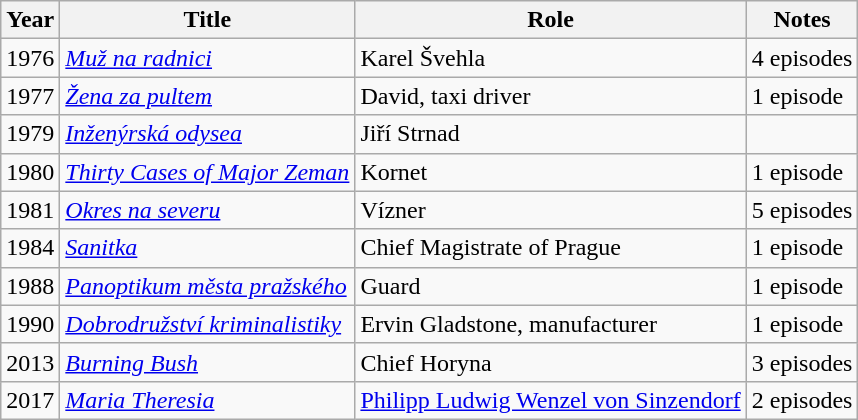<table class="wikitable sortable">
<tr>
<th>Year</th>
<th>Title</th>
<th>Role</th>
<th class="unsortable">Notes</th>
</tr>
<tr>
<td>1976</td>
<td><em><a href='#'>Muž na radnici</a></em></td>
<td>Karel Švehla</td>
<td>4 episodes</td>
</tr>
<tr>
<td>1977</td>
<td><em><a href='#'>Žena za pultem</a></em></td>
<td>David, taxi driver</td>
<td>1 episode</td>
</tr>
<tr>
<td>1979</td>
<td><em><a href='#'>Inženýrská odysea</a></em></td>
<td>Jiří Strnad</td>
<td></td>
</tr>
<tr>
<td>1980</td>
<td><em><a href='#'>Thirty Cases of Major Zeman</a></em></td>
<td>Kornet</td>
<td>1 episode</td>
</tr>
<tr>
<td>1981</td>
<td><em><a href='#'>Okres na severu</a></em></td>
<td>Vízner</td>
<td>5 episodes</td>
</tr>
<tr>
<td>1984</td>
<td><em><a href='#'>Sanitka</a></em></td>
<td>Chief Magistrate of Prague</td>
<td>1 episode</td>
</tr>
<tr>
<td>1988</td>
<td><em><a href='#'>Panoptikum města pražského</a></em></td>
<td>Guard</td>
<td>1 episode</td>
</tr>
<tr>
<td>1990</td>
<td><em><a href='#'>Dobrodružství kriminalistiky</a></em></td>
<td>Ervin Gladstone, manufacturer</td>
<td>1 episode</td>
</tr>
<tr>
<td>2013</td>
<td><em><a href='#'>Burning Bush</a></em></td>
<td>Chief Horyna</td>
<td>3 episodes</td>
</tr>
<tr>
<td>2017</td>
<td><em><a href='#'>Maria Theresia</a></em></td>
<td><a href='#'>Philipp Ludwig Wenzel von Sinzendorf</a></td>
<td>2 episodes</td>
</tr>
</table>
